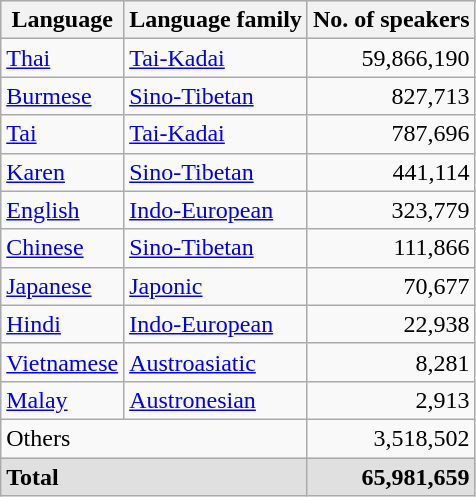<table class="wikitable">
<tr style="background:#e0e0e0;">
<th>Language</th>
<th>Language family</th>
<th>No. of speakers</th>
</tr>
<tr>
<td><a href='#'>Thai</a></td>
<td><a href='#'>Tai-Kadai</a></td>
<td style="text-align:right;">59,866,190</td>
</tr>
<tr>
<td><a href='#'>Burmese</a></td>
<td><a href='#'>Sino-Tibetan</a></td>
<td style="text-align:right;">827,713</td>
</tr>
<tr>
<td><a href='#'>Tai</a></td>
<td><a href='#'>Tai-Kadai</a></td>
<td style="text-align:right;">787,696</td>
</tr>
<tr>
<td><a href='#'>Karen</a></td>
<td><a href='#'>Sino-Tibetan</a></td>
<td style="text-align:right;">441,114</td>
</tr>
<tr>
<td><a href='#'>English</a></td>
<td><a href='#'>Indo-European</a></td>
<td style="text-align:right;">323,779</td>
</tr>
<tr>
<td><a href='#'>Chinese</a></td>
<td><a href='#'>Sino-Tibetan</a></td>
<td style="text-align:right;">111,866</td>
</tr>
<tr>
<td><a href='#'>Japanese</a></td>
<td><a href='#'>Japonic</a></td>
<td style="text-align:right;">70,677</td>
</tr>
<tr>
<td><a href='#'>Hindi</a></td>
<td><a href='#'>Indo-European</a></td>
<td style="text-align:right;">22,938</td>
</tr>
<tr>
<td><a href='#'>Vietnamese</a></td>
<td><a href='#'>Austroasiatic</a></td>
<td style="text-align:right;">8,281</td>
</tr>
<tr>
<td><a href='#'>Malay</a></td>
<td><a href='#'>Austronesian</a></td>
<td style="text-align:right;">2,913</td>
</tr>
<tr>
<td colspan="2">Others</td>
<td style="text-align:right;">3,518,502</td>
</tr>
<tr style="background:#e0e0e0;">
<td style="text-align:left;" colspan="2"><strong>Total</strong></td>
<td style="text-align:right;"><strong>65,981,659</strong></td>
</tr>
</table>
